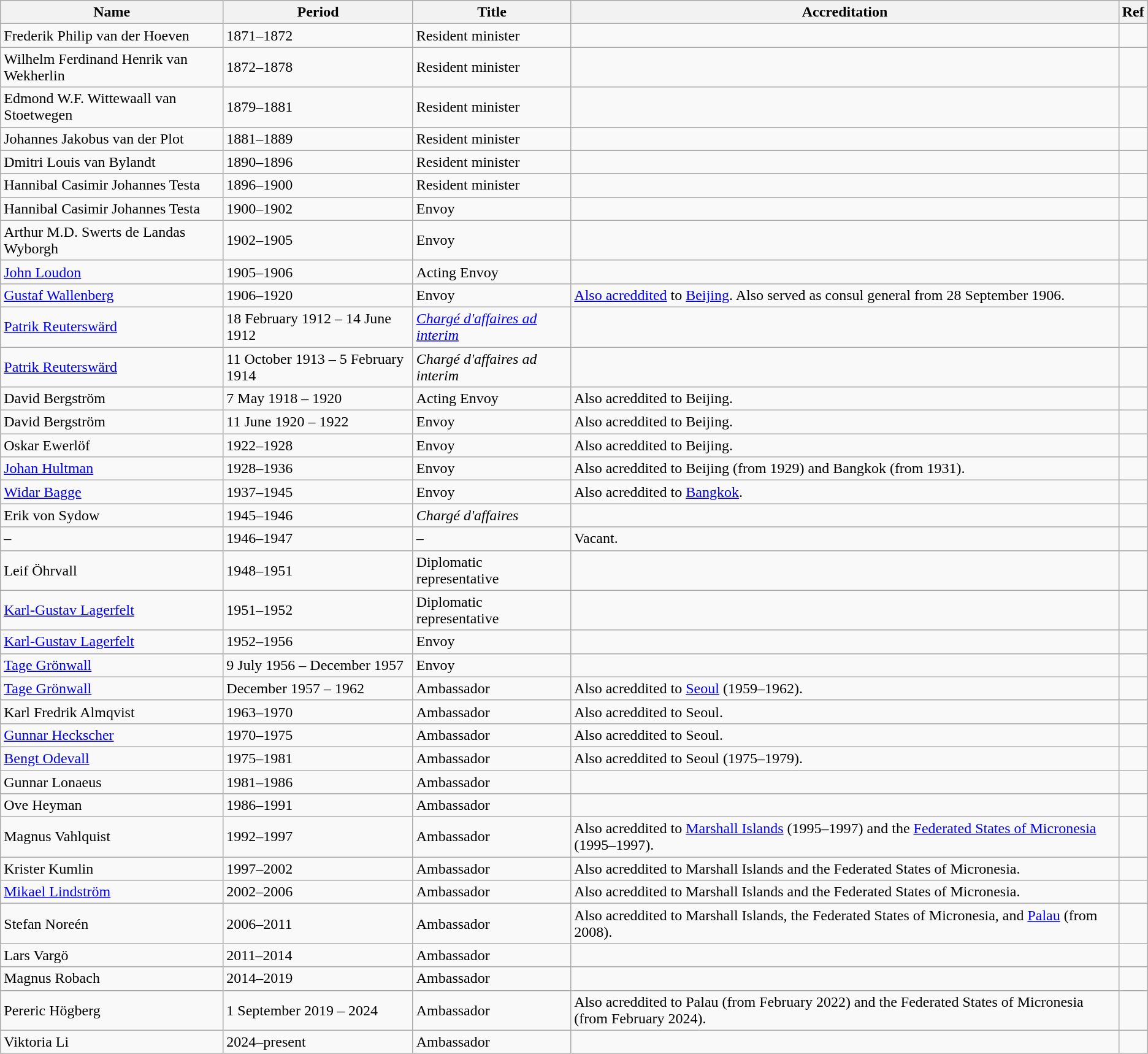<table class="wikitable">
<tr>
<th>Name</th>
<th>Period</th>
<th>Title</th>
<th>Accreditation</th>
<th>Ref</th>
</tr>
<tr>
<td>Frederik Philip van der Hoeven</td>
<td>1871–1872</td>
<td>Resident minister</td>
<td></td>
<td></td>
</tr>
<tr>
<td>Wilhelm Ferdinand Henrik van Wekherlin</td>
<td>1872–1878</td>
<td>Resident minister</td>
<td></td>
<td></td>
</tr>
<tr>
<td>Edmond W.F. Wittewaall van Stoetwegen</td>
<td>1879–1881</td>
<td>Resident minister</td>
<td></td>
<td></td>
</tr>
<tr>
<td>Johannes Jakobus van der Plot</td>
<td>1881–1889</td>
<td>Resident minister</td>
<td></td>
<td></td>
</tr>
<tr>
<td>Dmitri Louis van Bylandt</td>
<td>1890–1896</td>
<td>Resident minister</td>
<td></td>
<td></td>
</tr>
<tr>
<td>Hannibal Casimir Johannes Testa</td>
<td>1896–1900</td>
<td>Resident minister</td>
<td></td>
<td></td>
</tr>
<tr>
<td>Hannibal Casimir Johannes Testa</td>
<td>1900–1902</td>
<td>Envoy</td>
<td></td>
<td></td>
</tr>
<tr>
<td>Arthur M.D. Swerts de Landas Wyborgh</td>
<td>1902–1905</td>
<td>Envoy</td>
<td></td>
<td></td>
</tr>
<tr>
<td><a href='#'>John Loudon</a></td>
<td>1905–1906</td>
<td>Acting Envoy</td>
<td></td>
<td></td>
</tr>
<tr>
<td><a href='#'>Gustaf Wallenberg</a></td>
<td>1906–1920</td>
<td>Envoy</td>
<td><a href='#'>Also acreddited</a> to <a href='#'>Beijing</a>. Also served as consul general from 28 September 1906.</td>
<td></td>
</tr>
<tr>
<td><a href='#'>Patrik Reuterswärd</a></td>
<td>18 February 1912 – 14 June 1912</td>
<td><em><a href='#'>Chargé d'affaires ad interim</a></em></td>
<td></td>
<td></td>
</tr>
<tr>
<td><a href='#'>Patrik Reuterswärd</a></td>
<td>11 October 1913 – 5 February 1914</td>
<td><em>Chargé d'affaires ad interim</em></td>
<td></td>
<td></td>
</tr>
<tr>
<td>David Bergström</td>
<td>7 May 1918 – 1920</td>
<td>Acting Envoy</td>
<td>Also acreddited to Beijing.</td>
<td></td>
</tr>
<tr>
<td>David Bergström</td>
<td>11 June 1920 – 1922</td>
<td>Envoy</td>
<td>Also acreddited to Beijing.</td>
<td></td>
</tr>
<tr>
<td>Oskar Ewerlöf</td>
<td>1922–1928</td>
<td>Envoy</td>
<td>Also acreddited to Beijing.</td>
<td></td>
</tr>
<tr>
<td><a href='#'>Johan Hultman</a></td>
<td>1928–1936</td>
<td>Envoy</td>
<td>Also acreddited to Beijing (from 1929) and Bangkok (from 1931).</td>
<td></td>
</tr>
<tr>
<td><a href='#'>Widar Bagge</a></td>
<td>1937–1945</td>
<td>Envoy</td>
<td>Also acreddited to <a href='#'>Bangkok</a>.</td>
<td></td>
</tr>
<tr>
<td>Erik von Sydow</td>
<td>1945–1946</td>
<td><em>Chargé d'affaires</em></td>
<td></td>
<td></td>
</tr>
<tr>
<td>–</td>
<td>1946–1947</td>
<td>–</td>
<td>Vacant.</td>
<td></td>
</tr>
<tr>
<td>Leif Öhrvall</td>
<td>1948–1951</td>
<td>Diplomatic representative</td>
<td></td>
<td></td>
</tr>
<tr>
<td><a href='#'>Karl-Gustav Lagerfelt</a></td>
<td>1951–1952</td>
<td>Diplomatic representative</td>
<td></td>
<td></td>
</tr>
<tr>
<td><a href='#'>Karl-Gustav Lagerfelt</a></td>
<td>1952–1956</td>
<td>Envoy</td>
<td></td>
<td></td>
</tr>
<tr>
<td><a href='#'>Tage Grönwall</a></td>
<td>9 July 1956 – December 1957</td>
<td>Envoy</td>
<td></td>
<td></td>
</tr>
<tr>
<td><a href='#'>Tage Grönwall</a></td>
<td>December 1957 – 1962</td>
<td>Ambassador</td>
<td>Also acreddited to <a href='#'>Seoul</a> (1959–1962).</td>
<td></td>
</tr>
<tr>
<td>Karl Fredrik Almqvist</td>
<td>1963–1970</td>
<td>Ambassador</td>
<td>Also acreddited to Seoul.</td>
<td></td>
</tr>
<tr>
<td><a href='#'>Gunnar Heckscher</a></td>
<td>1970–1975</td>
<td>Ambassador</td>
<td>Also acreddited to Seoul.</td>
<td></td>
</tr>
<tr>
<td><a href='#'>Bengt Odevall</a></td>
<td>1975–1981</td>
<td>Ambassador</td>
<td>Also acreddited to Seoul (1975–1979).</td>
<td></td>
</tr>
<tr>
<td>Gunnar Lonaeus</td>
<td>1981–1986</td>
<td>Ambassador</td>
<td></td>
<td></td>
</tr>
<tr>
<td>Ove Heyman</td>
<td>1986–1991</td>
<td>Ambassador</td>
<td></td>
<td></td>
</tr>
<tr>
<td>Magnus Vahlquist</td>
<td>1992–1997</td>
<td>Ambassador</td>
<td>Also acreddited to <a href='#'>Marshall Islands</a> (1995–1997) and the <a href='#'>Federated States of Micronesia</a> (1995–1997).</td>
<td></td>
</tr>
<tr>
<td>Krister Kumlin</td>
<td>1997–2002</td>
<td>Ambassador</td>
<td>Also acreddited to Marshall Islands and the Federated States of Micronesia.</td>
<td></td>
</tr>
<tr>
<td><a href='#'>Mikael Lindström</a></td>
<td>2002–2006</td>
<td>Ambassador</td>
<td>Also acreddited to Marshall Islands and the Federated States of Micronesia.</td>
<td></td>
</tr>
<tr>
<td>Stefan Noreén</td>
<td>2006–2011</td>
<td>Ambassador</td>
<td>Also acreddited to Marshall Islands, the Federated States of Micronesia, and <a href='#'>Palau</a> (from 2008).</td>
<td></td>
</tr>
<tr>
<td>Lars Vargö</td>
<td>2011–2014</td>
<td>Ambassador</td>
<td></td>
<td></td>
</tr>
<tr>
<td>Magnus Robach</td>
<td>2014–2019</td>
<td>Ambassador</td>
<td></td>
<td></td>
</tr>
<tr>
<td>Pereric Högberg</td>
<td>1 September 2019 – 2024</td>
<td>Ambassador</td>
<td>Also acreddited to Palau (from February 2022) and the Federated States of Micronesia (from February 2024).</td>
<td></td>
</tr>
<tr>
<td>Viktoria Li</td>
<td>2024–present</td>
<td>Ambassador</td>
<td></td>
<td></td>
</tr>
</table>
